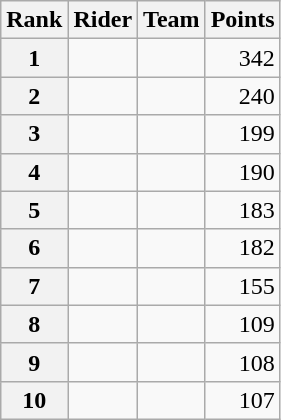<table class="wikitable">
<tr>
<th scope="col">Rank</th>
<th scope="col">Rider</th>
<th scope="col">Team</th>
<th scope="col">Points</th>
</tr>
<tr>
<th scope="row">1</th>
<td> </td>
<td></td>
<td style="text-align:right;">342</td>
</tr>
<tr>
<th scope="row">2</th>
<td></td>
<td></td>
<td style="text-align:right;">240</td>
</tr>
<tr>
<th scope="row">3</th>
<td> </td>
<td></td>
<td style="text-align:right;">199</td>
</tr>
<tr>
<th scope="row">4</th>
<td></td>
<td></td>
<td style="text-align:right;">190</td>
</tr>
<tr>
<th scope="row">5</th>
<td></td>
<td></td>
<td style="text-align:right;">183</td>
</tr>
<tr>
<th scope="row">6</th>
<td></td>
<td></td>
<td style="text-align:right;">182</td>
</tr>
<tr>
<th scope="row">7</th>
<td></td>
<td></td>
<td style="text-align:right;">155</td>
</tr>
<tr>
<th scope="row">8</th>
<td></td>
<td></td>
<td style="text-align:right;">109</td>
</tr>
<tr>
<th scope="row">9</th>
<td> </td>
<td></td>
<td style="text-align:right;">108</td>
</tr>
<tr>
<th scope="row">10</th>
<td> </td>
<td></td>
<td style="text-align:right;">107</td>
</tr>
</table>
